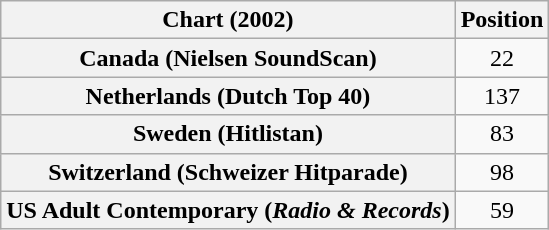<table class="wikitable sortable plainrowheaders">
<tr>
<th scope="col">Chart (2002)</th>
<th scope="col">Position</th>
</tr>
<tr>
<th scope="row">Canada (Nielsen SoundScan)</th>
<td align="center">22</td>
</tr>
<tr>
<th scope="row">Netherlands (Dutch Top 40)</th>
<td align="center">137</td>
</tr>
<tr>
<th scope="row">Sweden (Hitlistan)</th>
<td align="center">83</td>
</tr>
<tr>
<th scope="row">Switzerland (Schweizer Hitparade)</th>
<td align="center">98</td>
</tr>
<tr>
<th scope="row">US Adult Contemporary (<em>Radio & Records</em>)</th>
<td align="center">59</td>
</tr>
</table>
